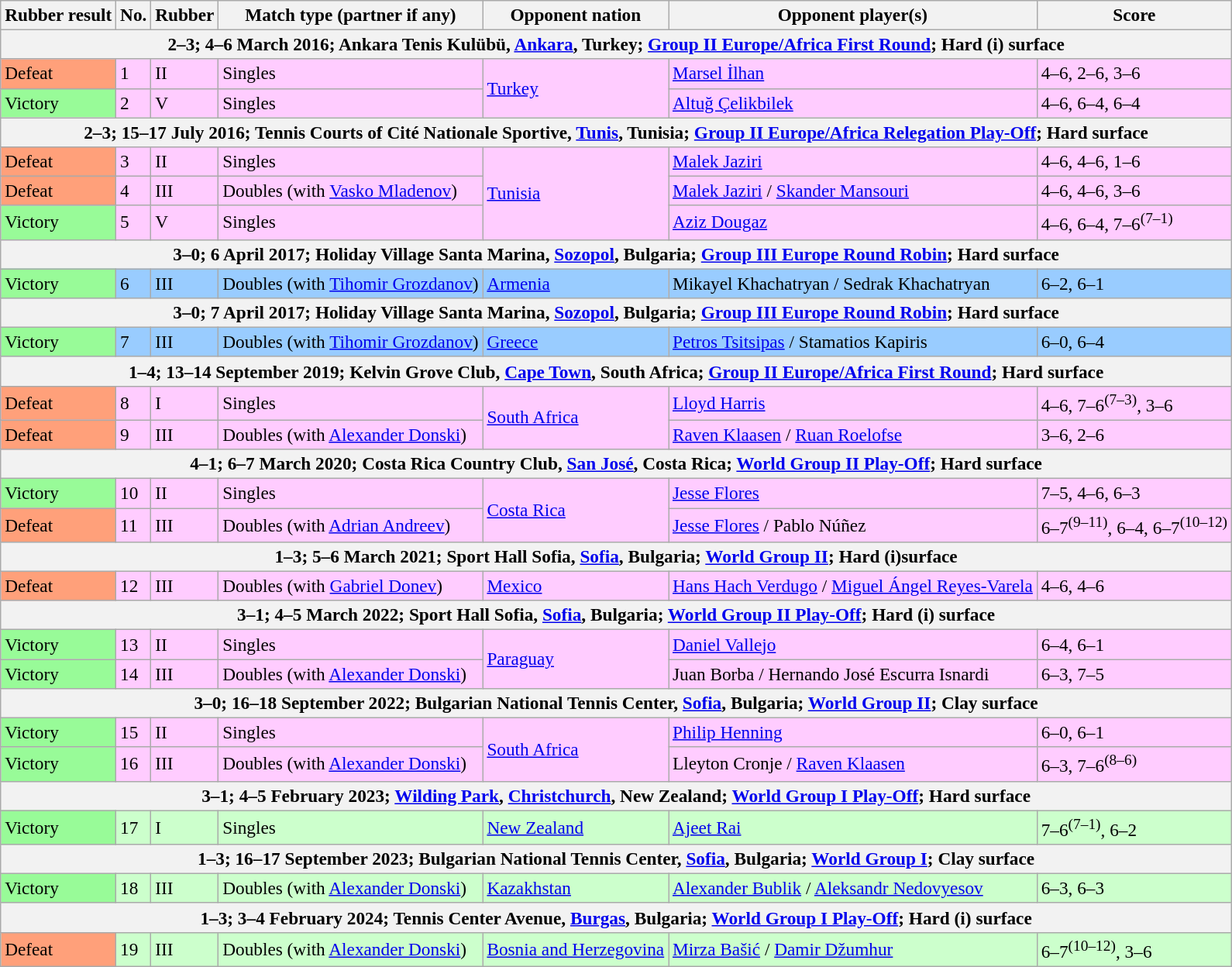<table class=wikitable style=font-size:97%>
<tr>
<th scope="col">Rubber result</th>
<th scope="col">No.</th>
<th scope="col">Rubber</th>
<th scope="col">Match type (partner if any)</th>
<th scope="col">Opponent nation</th>
<th scope="col">Opponent player(s)</th>
<th scope="col">Score</th>
</tr>
<tr>
<th colspan=7>2–3; 4–6 March 2016; Ankara Tenis Kulübü, <a href='#'>Ankara</a>, Turkey; <a href='#'>Group II Europe/Africa First Round</a>; Hard (i) surface</th>
</tr>
<tr style="background:#fcf;">
<td bgcolor=FFA07A>Defeat</td>
<td>1</td>
<td>II</td>
<td>Singles</td>
<td rowspan=2> <a href='#'>Turkey</a></td>
<td><a href='#'>Marsel İlhan</a></td>
<td>4–6, 2–6, 3–6</td>
</tr>
<tr style="background:#fcf;">
<td bgcolor=98FB98>Victory</td>
<td>2</td>
<td>V</td>
<td>Singles</td>
<td><a href='#'>Altuğ Çelikbilek</a></td>
<td>4–6, 6–4, 6–4</td>
</tr>
<tr>
<th colspan=7>2–3; 15–17 July 2016; Tennis Courts of Cité Nationale Sportive, <a href='#'>Tunis</a>, Tunisia; <a href='#'>Group II Europe/Africa Relegation Play-Off</a>; Hard surface</th>
</tr>
<tr style="background:#fcf;">
<td bgcolor=FFA07A>Defeat</td>
<td>3</td>
<td>II</td>
<td>Singles</td>
<td rowspan=3> <a href='#'>Tunisia</a></td>
<td><a href='#'>Malek Jaziri</a></td>
<td>4–6, 4–6, 1–6</td>
</tr>
<tr style="background:#fcf;">
<td bgcolor=FFA07A>Defeat</td>
<td>4</td>
<td>III</td>
<td>Doubles (with <a href='#'>Vasko Mladenov</a>)</td>
<td><a href='#'>Malek Jaziri</a> / <a href='#'>Skander Mansouri</a></td>
<td>4–6, 4–6, 3–6</td>
</tr>
<tr style="background:#fcf;">
<td bgcolor=98FB98>Victory</td>
<td>5</td>
<td>V</td>
<td>Singles</td>
<td><a href='#'>Aziz Dougaz</a></td>
<td>4–6, 6–4, 7–6<sup>(7–1)</sup></td>
</tr>
<tr>
<th colspan=7>3–0; 6 April 2017; Holiday Village Santa Marina, <a href='#'>Sozopol</a>, Bulgaria; <a href='#'>Group III Europe Round Robin</a>; Hard surface</th>
</tr>
<tr style="background:#9cf;">
<td bgcolor=98FB98>Victory</td>
<td>6</td>
<td>III</td>
<td>Doubles (with <a href='#'>Tihomir Grozdanov</a>)</td>
<td> <a href='#'>Armenia</a></td>
<td>Mikayel Khachatryan / Sedrak Khachatryan</td>
<td>6–2, 6–1</td>
</tr>
<tr>
<th colspan=7>3–0; 7 April 2017; Holiday Village Santa Marina, <a href='#'>Sozopol</a>, Bulgaria; <a href='#'>Group III Europe Round Robin</a>; Hard surface</th>
</tr>
<tr style="background:#9cf;">
<td bgcolor=98FB98>Victory</td>
<td>7</td>
<td>III</td>
<td>Doubles (with <a href='#'>Tihomir Grozdanov</a>)</td>
<td> <a href='#'>Greece</a></td>
<td><a href='#'>Petros Tsitsipas</a> / Stamatios Kapiris</td>
<td>6–0, 6–4</td>
</tr>
<tr>
<th colspan=7>1–4; 13–14 September 2019; Kelvin Grove Club, <a href='#'>Cape Town</a>, South Africa; <a href='#'>Group II Europe/Africa First Round</a>; Hard surface</th>
</tr>
<tr style="background:#fcf;">
<td bgcolor=FFA07A>Defeat</td>
<td>8</td>
<td>I</td>
<td>Singles</td>
<td rowspan=2> <a href='#'>South Africa</a></td>
<td><a href='#'>Lloyd Harris</a></td>
<td>4–6, 7–6<sup>(7–3)</sup>, 3–6</td>
</tr>
<tr style="background:#fcf;">
<td bgcolor=FFA07A>Defeat</td>
<td>9</td>
<td>III</td>
<td>Doubles (with <a href='#'>Alexander Donski</a>)</td>
<td><a href='#'>Raven Klaasen</a> / <a href='#'>Ruan Roelofse</a></td>
<td>3–6, 2–6</td>
</tr>
<tr>
<th colspan=7>4–1; 6–7 March 2020; Costa Rica Country Club, <a href='#'>San José</a>, Costa Rica; <a href='#'>World Group II Play-Off</a>; Hard surface</th>
</tr>
<tr style="background:#fcf;">
<td bgcolor=98FB98>Victory</td>
<td>10</td>
<td>II</td>
<td>Singles</td>
<td rowspan=2> <a href='#'>Costa Rica</a></td>
<td><a href='#'>Jesse Flores</a></td>
<td>7–5, 4–6, 6–3</td>
</tr>
<tr style="background:#fcf;">
<td bgcolor=FFA07A>Defeat</td>
<td>11</td>
<td>III</td>
<td>Doubles (with <a href='#'>Adrian Andreev</a>)</td>
<td><a href='#'>Jesse Flores</a> / Pablo Núñez</td>
<td>6–7<sup>(9–11)</sup>, 6–4, 6–7<sup>(10–12)</sup></td>
</tr>
<tr>
<th colspan=7>1–3; 5–6 March 2021; Sport Hall Sofia, <a href='#'>Sofia</a>, Bulgaria; <a href='#'>World Group II</a>; Hard (i)surface</th>
</tr>
<tr style="background:#fcf;">
<td bgcolor=FFA07A>Defeat</td>
<td>12</td>
<td>III</td>
<td>Doubles (with <a href='#'>Gabriel Donev</a>)</td>
<td> <a href='#'>Mexico</a></td>
<td><a href='#'>Hans Hach Verdugo</a> / <a href='#'>Miguel Ángel Reyes-Varela</a></td>
<td>4–6, 4–6</td>
</tr>
<tr>
<th colspan=7>3–1; 4–5 March 2022; Sport Hall Sofia, <a href='#'>Sofia</a>, Bulgaria; <a href='#'>World Group II Play-Off</a>; Hard (i) surface</th>
</tr>
<tr style="background:#fcf;">
<td bgcolor=98FB98>Victory</td>
<td>13</td>
<td>II</td>
<td>Singles</td>
<td rowspan=2> <a href='#'>Paraguay</a></td>
<td><a href='#'>Daniel Vallejo</a></td>
<td>6–4, 6–1</td>
</tr>
<tr style="background:#fcf;">
<td bgcolor=98FB98>Victory</td>
<td>14</td>
<td>III</td>
<td>Doubles (with <a href='#'>Alexander Donski</a>)</td>
<td>Juan Borba / Hernando José Escurra Isnardi</td>
<td>6–3, 7–5</td>
</tr>
<tr>
<th colspan=7>3–0; 16–18 September 2022; Bulgarian National Tennis Center, <a href='#'>Sofia</a>, Bulgaria; <a href='#'>World Group II</a>; Clay surface</th>
</tr>
<tr style="background:#fcf;">
<td bgcolor=98FB98>Victory</td>
<td>15</td>
<td>II</td>
<td>Singles</td>
<td rowspan=2> <a href='#'>South Africa</a></td>
<td><a href='#'>Philip Henning</a></td>
<td>6–0, 6–1</td>
</tr>
<tr style="background:#fcf;">
<td bgcolor=98FB98>Victory</td>
<td>16</td>
<td>III</td>
<td>Doubles (with <a href='#'>Alexander Donski</a>)</td>
<td>Lleyton Cronje / <a href='#'>Raven Klaasen</a></td>
<td>6–3, 7–6<sup>(8–6)</sup></td>
</tr>
<tr>
<th colspan=7>3–1; 4–5 February 2023; <a href='#'>Wilding Park</a>, <a href='#'>Christchurch</a>, New Zealand; <a href='#'>World Group I Play-Off</a>; Hard surface</th>
</tr>
<tr style="background:#cfc;">
<td bgcolor=98FB98>Victory</td>
<td>17</td>
<td>I</td>
<td>Singles</td>
<td> <a href='#'>New Zealand</a></td>
<td><a href='#'>Ajeet Rai</a></td>
<td>7–6<sup>(7–1)</sup>, 6–2</td>
</tr>
<tr>
<th colspan=7>1–3; 16–17 September 2023; Bulgarian National Tennis Center, <a href='#'>Sofia</a>, Bulgaria; <a href='#'>World Group I</a>; Clay surface</th>
</tr>
<tr style="background:#cfc;">
<td bgcolor=98FB98>Victory</td>
<td>18</td>
<td>III</td>
<td>Doubles (with <a href='#'>Alexander Donski</a>)</td>
<td> <a href='#'>Kazakhstan</a></td>
<td><a href='#'>Alexander Bublik</a> / <a href='#'>Aleksandr Nedovyesov</a></td>
<td>6–3, 6–3</td>
</tr>
<tr>
<th colspan=7>1–3; 3–4 February 2024; Tennis Center Avenue, <a href='#'>Burgas</a>, Bulgaria; <a href='#'>World Group I Play-Off</a>; Hard (i) surface</th>
</tr>
<tr style="background:#cfc;">
<td bgcolor=FFA07A>Defeat</td>
<td>19</td>
<td>III</td>
<td>Doubles (with <a href='#'>Alexander Donski</a>)</td>
<td> <a href='#'>Bosnia and Herzegovina</a></td>
<td><a href='#'>Mirza Bašić</a> / <a href='#'>Damir Džumhur</a></td>
<td>6–7<sup>(10–12)</sup>, 3–6</td>
</tr>
</table>
